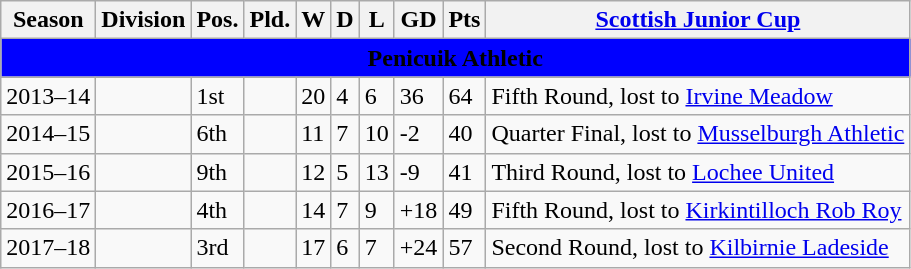<table class="wikitable">
<tr>
<th>Season</th>
<th>Division</th>
<th>Pos.</th>
<th>Pld.</th>
<th>W</th>
<th>D</th>
<th>L</th>
<th>GD</th>
<th>Pts</th>
<th><a href='#'>Scottish Junior Cup</a></th>
</tr>
<tr>
<td colspan="13" align=center bgcolor="#00f"><span><strong>Penicuik Athletic</strong></span></td>
</tr>
<tr>
<td>2013–14</td>
<td></td>
<td>1st</td>
<td></td>
<td>20</td>
<td>4</td>
<td>6</td>
<td>36</td>
<td>64</td>
<td>Fifth Round, lost to <a href='#'>Irvine Meadow</a></td>
</tr>
<tr>
<td>2014–15</td>
<td></td>
<td>6th</td>
<td></td>
<td>11</td>
<td>7</td>
<td>10</td>
<td>-2</td>
<td>40</td>
<td>Quarter Final, lost to <a href='#'>Musselburgh Athletic</a></td>
</tr>
<tr>
<td>2015–16</td>
<td></td>
<td>9th</td>
<td></td>
<td>12</td>
<td>5</td>
<td>13</td>
<td>-9</td>
<td>41</td>
<td>Third Round, lost to <a href='#'>Lochee United</a></td>
</tr>
<tr>
<td>2016–17</td>
<td></td>
<td>4th</td>
<td></td>
<td>14</td>
<td>7</td>
<td>9</td>
<td>+18</td>
<td>49</td>
<td>Fifth Round, lost to <a href='#'>Kirkintilloch Rob Roy</a></td>
</tr>
<tr>
<td>2017–18</td>
<td></td>
<td>3rd</td>
<td></td>
<td>17</td>
<td>6</td>
<td>7</td>
<td>+24</td>
<td>57</td>
<td>Second Round, lost to <a href='#'>Kilbirnie Ladeside</a></td>
</tr>
</table>
